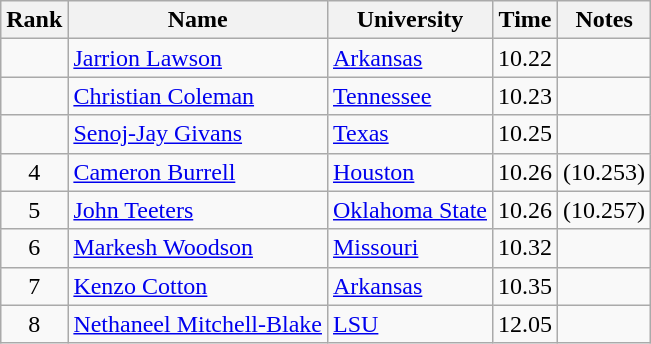<table class="wikitable sortable" style="text-align:center">
<tr>
<th>Rank</th>
<th>Name</th>
<th>University</th>
<th>Time</th>
<th>Notes</th>
</tr>
<tr>
<td></td>
<td align=left><a href='#'>Jarrion Lawson</a></td>
<td align=left><a href='#'>Arkansas</a></td>
<td>10.22</td>
<td></td>
</tr>
<tr>
<td></td>
<td align=left><a href='#'>Christian Coleman</a></td>
<td align=left><a href='#'>Tennessee</a></td>
<td>10.23</td>
<td></td>
</tr>
<tr>
<td></td>
<td align=left> <a href='#'>Senoj-Jay Givans</a></td>
<td align=left><a href='#'>Texas</a></td>
<td>10.25</td>
<td></td>
</tr>
<tr>
<td>4</td>
<td align=left><a href='#'>Cameron Burrell</a></td>
<td align=left><a href='#'>Houston</a></td>
<td>10.26</td>
<td>(10.253)</td>
</tr>
<tr>
<td>5</td>
<td align=left><a href='#'>John Teeters</a></td>
<td align=left><a href='#'>Oklahoma State</a></td>
<td>10.26</td>
<td>(10.257)</td>
</tr>
<tr>
<td>6</td>
<td align=left><a href='#'>Markesh Woodson</a></td>
<td align=left><a href='#'>Missouri</a></td>
<td>10.32</td>
<td></td>
</tr>
<tr>
<td>7</td>
<td align=left><a href='#'>Kenzo Cotton</a></td>
<td align=left><a href='#'>Arkansas</a></td>
<td>10.35</td>
<td></td>
</tr>
<tr>
<td>8</td>
<td align=left> <a href='#'>Nethaneel Mitchell-Blake</a></td>
<td align=left><a href='#'>LSU</a></td>
<td>12.05</td>
<td></td>
</tr>
</table>
